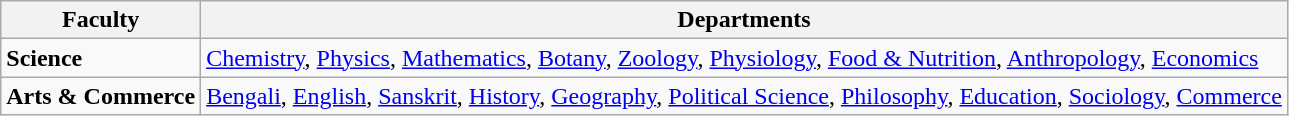<table class="wikitable sortable">
<tr>
<th>Faculty</th>
<th>Departments</th>
</tr>
<tr>
<td><strong>Science</strong></td>
<td><a href='#'>Chemistry</a>, <a href='#'>Physics</a>, <a href='#'>Mathematics</a>, <a href='#'>Botany</a>, <a href='#'>Zoology</a>, <a href='#'>Physiology</a>, <a href='#'>Food & Nutrition</a>, <a href='#'>Anthropology</a>, <a href='#'>Economics</a></td>
</tr>
<tr>
<td><strong>Arts & Commerce</strong></td>
<td><a href='#'>Bengali</a>, <a href='#'>English</a>, <a href='#'>Sanskrit</a>, <a href='#'>History</a>, <a href='#'>Geography</a>, <a href='#'>Political Science</a>, <a href='#'>Philosophy</a>, <a href='#'>Education</a>, <a href='#'>Sociology</a>, <a href='#'>Commerce</a></td>
</tr>
</table>
